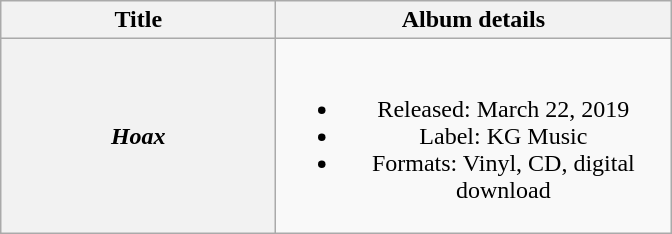<table class="wikitable plainrowheaders" style="text-align:center;">
<tr>
<th scope="col" style="width:11em;">Title</th>
<th scope="col" style="width:16em;">Album details</th>
</tr>
<tr>
<th scope="row"><em>Hoax</em></th>
<td><br><ul><li>Released: March 22, 2019</li><li>Label: KG Music</li><li>Formats: Vinyl, CD, digital download</li></ul></td>
</tr>
</table>
